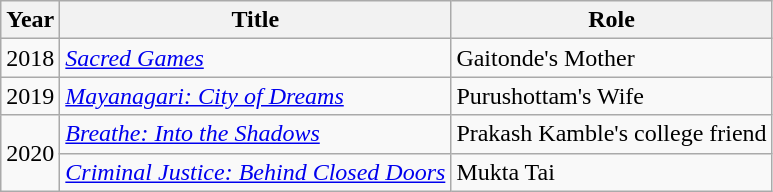<table class="wikitable sortable">
<tr>
<th>Year</th>
<th>Title</th>
<th>Role</th>
</tr>
<tr>
<td>2018</td>
<td><em><a href='#'>Sacred Games</a></em></td>
<td>Gaitonde's Mother</td>
</tr>
<tr>
<td>2019</td>
<td><em><a href='#'>Mayanagari: City of Dreams</a></em></td>
<td>Purushottam's Wife</td>
</tr>
<tr>
<td rowspan="2">2020</td>
<td><em><a href='#'>Breathe: Into the Shadows</a></em></td>
<td>Prakash Kamble's college friend</td>
</tr>
<tr>
<td><em><a href='#'>Criminal Justice: Behind Closed Doors</a></em></td>
<td>Mukta Tai</td>
</tr>
</table>
